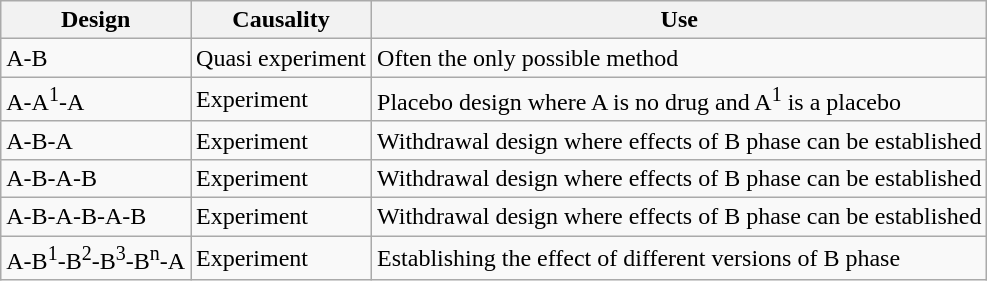<table class="wikitable">
<tr>
<th>Design</th>
<th>Causality</th>
<th>Use</th>
</tr>
<tr>
<td>A-B</td>
<td>Quasi experiment</td>
<td>Often the only possible method</td>
</tr>
<tr>
<td>A-A<sup>1</sup>-A</td>
<td>Experiment</td>
<td>Placebo design where A is no drug and A<sup>1</sup> is a placebo</td>
</tr>
<tr>
<td>A-B-A</td>
<td>Experiment</td>
<td>Withdrawal design where effects of B phase can be established</td>
</tr>
<tr>
<td>A-B-A-B</td>
<td>Experiment</td>
<td>Withdrawal design where effects of B phase can be established</td>
</tr>
<tr>
<td>A-B-A-B-A-B</td>
<td>Experiment</td>
<td>Withdrawal design where effects of B phase can be established</td>
</tr>
<tr>
<td>A-B<sup>1</sup>-B<sup>2</sup>-B<sup>3</sup>-B<sup>n</sup>-A</td>
<td>Experiment</td>
<td>Establishing the effect of different versions of B phase</td>
</tr>
</table>
